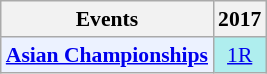<table style='font-size: 90%; text-align:center;' class='wikitable'>
<tr>
<th>Events</th>
<th>2017</th>
</tr>
<tr>
<td bgcolor="#ECF2FF"; align="left"><strong><a href='#'>Asian Championships</a></strong></td>
<td bgcolor=AFEEEE><a href='#'>1R</a></td>
</tr>
</table>
